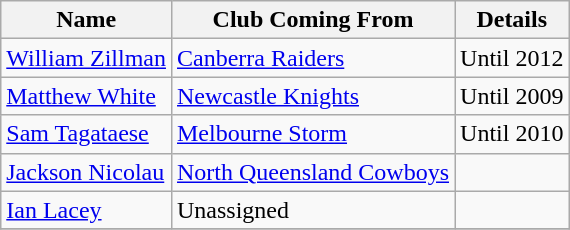<table class="wikitable">
<tr>
<th>Name</th>
<th>Club Coming From</th>
<th>Details</th>
</tr>
<tr>
<td><a href='#'>William Zillman</a></td>
<td><a href='#'>Canberra Raiders</a></td>
<td>Until 2012</td>
</tr>
<tr>
<td><a href='#'>Matthew White</a></td>
<td><a href='#'>Newcastle Knights</a></td>
<td>Until 2009</td>
</tr>
<tr>
<td><a href='#'>Sam Tagataese</a></td>
<td><a href='#'>Melbourne Storm</a></td>
<td>Until 2010</td>
</tr>
<tr>
<td><a href='#'>Jackson Nicolau</a></td>
<td><a href='#'>North Queensland Cowboys</a></td>
<td></td>
</tr>
<tr>
<td><a href='#'>Ian Lacey</a></td>
<td>Unassigned</td>
<td></td>
</tr>
<tr>
</tr>
</table>
